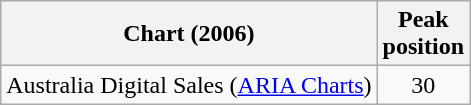<table class="wikitable sortable plainrowheaders" style="text-align:center">
<tr>
<th scope="col">Chart (2006)</th>
<th scope="col">Peak<br> position</th>
</tr>
<tr>
<td>Australia Digital Sales (<a href='#'>ARIA Charts</a>)</td>
<td>30</td>
</tr>
</table>
